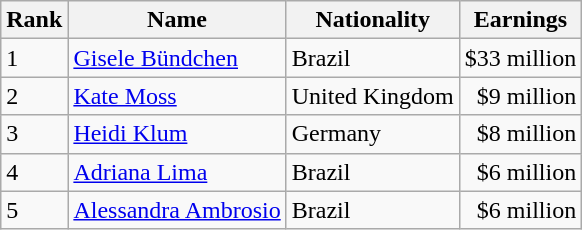<table class="wikitable sortable" border="0">
<tr>
<th scope="col">Rank</th>
<th scope="col">Name</th>
<th scope="col">Nationality</th>
<th scope="col">Earnings</th>
</tr>
<tr>
<td>1</td>
<td><a href='#'>Gisele Bündchen</a></td>
<td>Brazil</td>
<td align="right">$33 million</td>
</tr>
<tr>
<td>2</td>
<td><a href='#'>Kate Moss</a></td>
<td>United Kingdom</td>
<td align="right">$9 million</td>
</tr>
<tr>
<td>3</td>
<td><a href='#'>Heidi Klum</a></td>
<td>Germany</td>
<td align="right">$8 million</td>
</tr>
<tr>
<td>4</td>
<td><a href='#'>Adriana Lima</a></td>
<td>Brazil</td>
<td align="right">$6 million</td>
</tr>
<tr>
<td>5</td>
<td><a href='#'>Alessandra Ambrosio</a></td>
<td>Brazil</td>
<td align="right">$6 million</td>
</tr>
</table>
